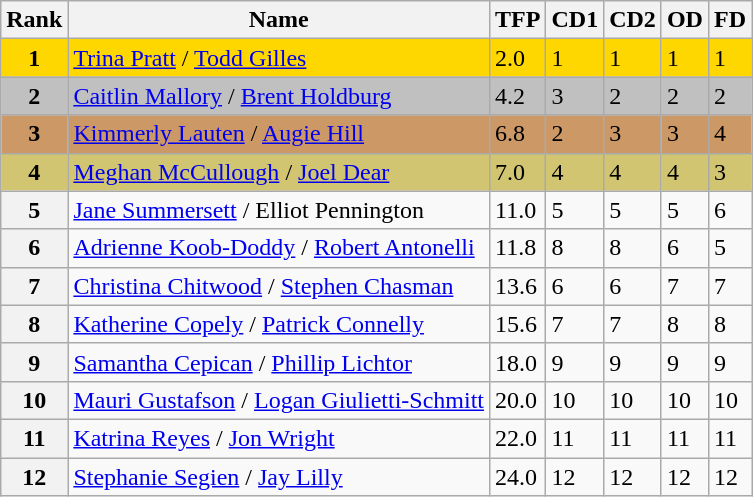<table class="wikitable">
<tr>
<th>Rank</th>
<th>Name</th>
<th>TFP</th>
<th>CD1</th>
<th>CD2</th>
<th>OD</th>
<th>FD</th>
</tr>
<tr bgcolor="gold">
<td align="center"><strong>1</strong></td>
<td><a href='#'>Trina Pratt</a> / <a href='#'>Todd Gilles</a></td>
<td>2.0</td>
<td>1</td>
<td>1</td>
<td>1</td>
<td>1</td>
</tr>
<tr bgcolor="silver">
<td align="center"><strong>2</strong></td>
<td><a href='#'>Caitlin Mallory</a> / <a href='#'>Brent Holdburg</a></td>
<td>4.2</td>
<td>3</td>
<td>2</td>
<td>2</td>
<td>2</td>
</tr>
<tr bgcolor="cc9966">
<td align="center"><strong>3</strong></td>
<td><a href='#'>Kimmerly Lauten</a> / <a href='#'>Augie Hill</a></td>
<td>6.8</td>
<td>2</td>
<td>3</td>
<td>3</td>
<td>4</td>
</tr>
<tr bgcolor="#d1c571">
<td align="center"><strong>4</strong></td>
<td><a href='#'>Meghan McCullough</a> / <a href='#'>Joel Dear</a></td>
<td>7.0</td>
<td>4</td>
<td>4</td>
<td>4</td>
<td>3</td>
</tr>
<tr>
<th>5</th>
<td><a href='#'>Jane Summersett</a> / Elliot Pennington</td>
<td>11.0</td>
<td>5</td>
<td>5</td>
<td>5</td>
<td>6</td>
</tr>
<tr>
<th>6</th>
<td><a href='#'>Adrienne Koob-Doddy</a> / <a href='#'>Robert Antonelli</a></td>
<td>11.8</td>
<td>8</td>
<td>8</td>
<td>6</td>
<td>5</td>
</tr>
<tr>
<th>7</th>
<td><a href='#'>Christina Chitwood</a> / <a href='#'>Stephen Chasman</a></td>
<td>13.6</td>
<td>6</td>
<td>6</td>
<td>7</td>
<td>7</td>
</tr>
<tr>
<th>8</th>
<td><a href='#'>Katherine Copely</a> / <a href='#'>Patrick Connelly</a></td>
<td>15.6</td>
<td>7</td>
<td>7</td>
<td>8</td>
<td>8</td>
</tr>
<tr>
<th>9</th>
<td><a href='#'>Samantha Cepican</a> / <a href='#'>Phillip Lichtor</a></td>
<td>18.0</td>
<td>9</td>
<td>9</td>
<td>9</td>
<td>9</td>
</tr>
<tr>
<th>10</th>
<td><a href='#'>Mauri Gustafson</a> / <a href='#'>Logan Giulietti-Schmitt</a></td>
<td>20.0</td>
<td>10</td>
<td>10</td>
<td>10</td>
<td>10</td>
</tr>
<tr>
<th>11</th>
<td><a href='#'>Katrina Reyes</a> / <a href='#'>Jon Wright</a></td>
<td>22.0</td>
<td>11</td>
<td>11</td>
<td>11</td>
<td>11</td>
</tr>
<tr>
<th>12</th>
<td><a href='#'>Stephanie Segien</a> / <a href='#'>Jay Lilly</a></td>
<td>24.0</td>
<td>12</td>
<td>12</td>
<td>12</td>
<td>12</td>
</tr>
</table>
